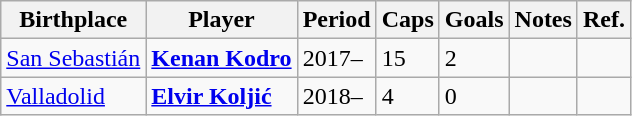<table class="wikitable sortable">
<tr>
<th>Birthplace</th>
<th>Player</th>
<th>Period</th>
<th>Caps</th>
<th>Goals</th>
<th>Notes</th>
<th>Ref.</th>
</tr>
<tr>
<td><a href='#'>San Sebastián</a></td>
<td><strong><a href='#'>Kenan Kodro</a></strong></td>
<td>2017–</td>
<td>15</td>
<td>2</td>
<td></td>
<td></td>
</tr>
<tr>
<td><a href='#'>Valladolid</a></td>
<td><strong><a href='#'>Elvir Koljić</a></strong></td>
<td>2018–</td>
<td>4</td>
<td>0</td>
<td></td>
<td></td>
</tr>
</table>
